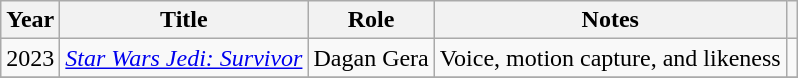<table class="wikitable sortable">
<tr>
<th>Year</th>
<th>Title</th>
<th>Role</th>
<th class="unsortable">Notes</th>
<th class="unsortable"></th>
</tr>
<tr>
<td>2023</td>
<td><em><a href='#'>Star Wars Jedi: Survivor</a></em></td>
<td>Dagan Gera</td>
<td>Voice, motion capture, and likeness</td>
<td></td>
</tr>
<tr>
</tr>
</table>
